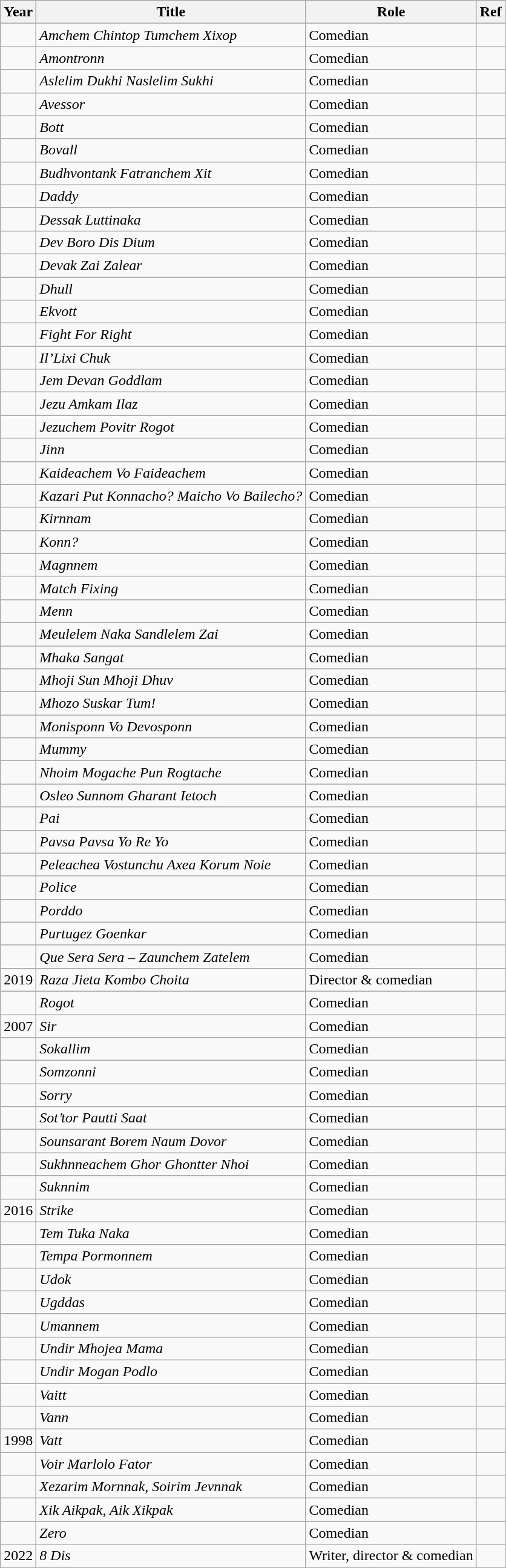<table class="wikitable sortable">
<tr>
<th>Year</th>
<th>Title</th>
<th>Role</th>
<th>Ref</th>
</tr>
<tr>
<td></td>
<td><em>Amchem Chintop Tumchem Xixop</em></td>
<td>Comedian</td>
<td></td>
</tr>
<tr>
<td></td>
<td><em>Amontronn</em></td>
<td>Comedian</td>
<td></td>
</tr>
<tr>
<td></td>
<td><em>Aslelim Dukhi Naslelim Sukhi</em></td>
<td>Comedian</td>
<td></td>
</tr>
<tr>
<td></td>
<td><em>Avessor</em></td>
<td>Comedian</td>
<td></td>
</tr>
<tr>
<td></td>
<td><em>Bott</em></td>
<td>Comedian</td>
<td></td>
</tr>
<tr>
<td></td>
<td><em>Bovall</em></td>
<td>Comedian</td>
<td></td>
</tr>
<tr>
<td></td>
<td><em>Budhvontank Fatranchem Xit</em></td>
<td>Comedian</td>
<td></td>
</tr>
<tr>
<td></td>
<td><em>Daddy</em></td>
<td>Comedian</td>
<td></td>
</tr>
<tr>
<td></td>
<td><em>Dessak Luttinaka</em></td>
<td>Comedian</td>
<td></td>
</tr>
<tr>
<td></td>
<td><em>Dev Boro Dis Dium</em></td>
<td>Comedian</td>
<td></td>
</tr>
<tr>
<td></td>
<td><em>Devak Zai Zalear</em></td>
<td>Comedian</td>
<td></td>
</tr>
<tr>
<td></td>
<td><em>Dhull</em></td>
<td>Comedian</td>
<td></td>
</tr>
<tr>
<td></td>
<td><em>Ekvott</em></td>
<td>Comedian</td>
<td></td>
</tr>
<tr>
<td></td>
<td><em>Fight For Right</em></td>
<td>Comedian</td>
<td></td>
</tr>
<tr>
<td></td>
<td><em>Il’Lixi Chuk</em></td>
<td>Comedian</td>
<td></td>
</tr>
<tr>
<td></td>
<td><em>Jem Devan Goddlam</em></td>
<td>Comedian</td>
<td></td>
</tr>
<tr>
<td></td>
<td><em>Jezu Amkam Ilaz</em></td>
<td>Comedian</td>
<td></td>
</tr>
<tr>
<td></td>
<td><em>Jezuchem Povitr Rogot</em></td>
<td>Comedian</td>
<td></td>
</tr>
<tr>
<td></td>
<td><em>Jinn</em></td>
<td>Comedian</td>
<td></td>
</tr>
<tr>
<td></td>
<td><em>Kaideachem Vo Faideachem</em></td>
<td>Comedian</td>
<td></td>
</tr>
<tr>
<td></td>
<td><em>Kazari Put Konnacho? Maicho Vo Bailecho?</em></td>
<td>Comedian</td>
<td></td>
</tr>
<tr>
<td></td>
<td><em>Kirnnam</em></td>
<td>Comedian</td>
<td></td>
</tr>
<tr>
<td></td>
<td><em>Konn?</em></td>
<td>Comedian</td>
<td></td>
</tr>
<tr>
<td></td>
<td><em>Magnnem</em></td>
<td>Comedian</td>
<td></td>
</tr>
<tr>
<td></td>
<td><em>Match Fixing</em></td>
<td>Comedian</td>
<td></td>
</tr>
<tr>
<td></td>
<td><em>Menn</em></td>
<td>Comedian</td>
<td></td>
</tr>
<tr>
<td></td>
<td><em>Meulelem Naka Sandlelem Zai</em></td>
<td>Comedian</td>
<td></td>
</tr>
<tr>
<td></td>
<td><em>Mhaka Sangat</em></td>
<td>Comedian</td>
<td></td>
</tr>
<tr>
<td></td>
<td><em>Mhoji Sun Mhoji Dhuv</em></td>
<td>Comedian</td>
<td></td>
</tr>
<tr>
<td></td>
<td><em>Mhozo Suskar Tum!</em></td>
<td>Comedian</td>
<td></td>
</tr>
<tr>
<td></td>
<td><em>Monisponn Vo Devosponn</em></td>
<td>Comedian</td>
<td></td>
</tr>
<tr>
<td></td>
<td><em>Mummy</em></td>
<td>Comedian</td>
<td></td>
</tr>
<tr>
<td></td>
<td><em>Nhoim Mogache Pun Rogtache</em></td>
<td>Comedian</td>
<td></td>
</tr>
<tr>
<td></td>
<td><em>Osleo Sunnom Gharant Ietoch</em></td>
<td>Comedian</td>
<td></td>
</tr>
<tr>
<td></td>
<td><em>Pai</em></td>
<td>Comedian</td>
<td></td>
</tr>
<tr>
<td></td>
<td><em>Pavsa Pavsa Yo Re Yo</em></td>
<td>Comedian</td>
<td></td>
</tr>
<tr>
<td></td>
<td><em>Peleachea Vostunchu Axea Korum Noie</em></td>
<td>Comedian</td>
<td></td>
</tr>
<tr>
<td></td>
<td><em>Police</em></td>
<td>Comedian</td>
<td></td>
</tr>
<tr>
<td></td>
<td><em>Porddo</em></td>
<td>Comedian</td>
<td></td>
</tr>
<tr>
<td></td>
<td><em>Purtugez Goenkar</em></td>
<td>Comedian</td>
<td></td>
</tr>
<tr>
<td></td>
<td><em>Que Sera Sera – Zaunchem Zatelem</em></td>
<td>Comedian</td>
<td></td>
</tr>
<tr>
<td>2019</td>
<td><em>Raza Jieta Kombo Choita</em></td>
<td>Director & comedian</td>
<td></td>
</tr>
<tr>
<td></td>
<td><em>Rogot</em></td>
<td>Comedian</td>
<td></td>
</tr>
<tr>
<td>2007</td>
<td><em>Sir</em></td>
<td>Comedian</td>
<td></td>
</tr>
<tr>
<td></td>
<td><em>Sokallim</em></td>
<td>Comedian</td>
<td></td>
</tr>
<tr>
<td></td>
<td><em>Somzonni</em></td>
<td>Comedian</td>
<td></td>
</tr>
<tr>
<td></td>
<td><em>Sorry</em></td>
<td>Comedian</td>
<td></td>
</tr>
<tr>
<td></td>
<td><em>Sot’tor Pautti Saat</em></td>
<td>Comedian</td>
<td></td>
</tr>
<tr>
<td></td>
<td><em>Sounsarant Borem Naum Dovor</em></td>
<td>Comedian</td>
<td></td>
</tr>
<tr>
<td></td>
<td><em>Sukhnneachem Ghor Ghontter Nhoi</em></td>
<td>Comedian</td>
<td></td>
</tr>
<tr>
<td></td>
<td><em>Suknnim</em></td>
<td>Comedian</td>
<td></td>
</tr>
<tr>
<td>2016</td>
<td><em>Strike</em></td>
<td>Comedian</td>
<td></td>
</tr>
<tr>
<td></td>
<td><em>Tem Tuka Naka</em></td>
<td>Comedian</td>
<td></td>
</tr>
<tr>
<td></td>
<td><em>Tempa Pormonnem</em></td>
<td>Comedian</td>
<td></td>
</tr>
<tr>
<td></td>
<td><em>Udok</em></td>
<td>Comedian</td>
<td></td>
</tr>
<tr>
<td></td>
<td><em>Ugddas</em></td>
<td>Comedian</td>
<td></td>
</tr>
<tr>
<td></td>
<td><em>Umannem</em></td>
<td>Comedian</td>
<td></td>
</tr>
<tr>
<td></td>
<td><em>Undir Mhojea Mama</em></td>
<td>Comedian</td>
<td></td>
</tr>
<tr>
<td></td>
<td><em>Undir Mogan Podlo</em></td>
<td>Comedian</td>
<td></td>
</tr>
<tr>
<td></td>
<td><em>Vaitt</em></td>
<td>Comedian</td>
<td></td>
</tr>
<tr>
<td></td>
<td><em>Vann</em></td>
<td>Comedian</td>
<td></td>
</tr>
<tr>
<td>1998</td>
<td><em>Vatt</em></td>
<td>Comedian</td>
<td></td>
</tr>
<tr>
<td></td>
<td><em>Voir Marlolo Fator</em></td>
<td>Comedian</td>
<td></td>
</tr>
<tr>
<td></td>
<td><em>Xezarim Mornnak, Soirim Jevnnak</em></td>
<td>Comedian</td>
<td></td>
</tr>
<tr>
<td></td>
<td><em>Xik Aikpak, Aik Xikpak</em></td>
<td>Comedian</td>
<td></td>
</tr>
<tr>
<td></td>
<td><em>Zero</em></td>
<td>Comedian</td>
<td></td>
</tr>
<tr>
<td>2022</td>
<td><em>8 Dis</em></td>
<td>Writer, director & comedian</td>
<td></td>
</tr>
</table>
